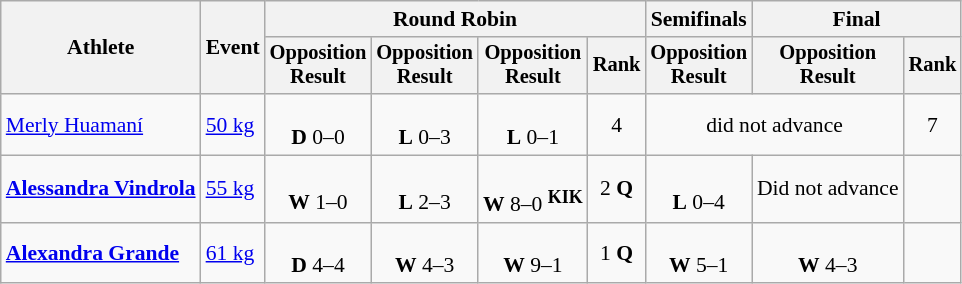<table class="wikitable" border="1" style="font-size:90%">
<tr>
<th rowspan=2>Athlete</th>
<th rowspan=2>Event</th>
<th colspan=4>Round Robin</th>
<th>Semifinals</th>
<th colspan=2>Final</th>
</tr>
<tr style="font-size:95%">
<th>Opposition<br>Result</th>
<th>Opposition<br>Result</th>
<th>Opposition<br>Result</th>
<th>Rank</th>
<th>Opposition<br>Result</th>
<th>Opposition<br>Result</th>
<th>Rank</th>
</tr>
<tr align=center>
<td align=left><a href='#'>Merly Huamaní</a></td>
<td align=left><a href='#'>50 kg</a></td>
<td><br><strong>D</strong> 0–0</td>
<td><br><strong>L</strong> 0–3</td>
<td><br><strong>L</strong> 0–1</td>
<td>4</td>
<td colspan=2>did not advance</td>
<td>7</td>
</tr>
<tr align=center>
<td align=left><strong><a href='#'>Alessandra Vindrola</a></strong></td>
<td align=left><a href='#'>55 kg</a></td>
<td><br><strong>W</strong> 1–0</td>
<td><br><strong>L</strong> 2–3</td>
<td><br><strong>W</strong> 8–0 <sup><strong>KIK</strong></sup></td>
<td>2 <strong>Q</strong></td>
<td><br><strong>L</strong> 0–4</td>
<td>Did not advance</td>
<td></td>
</tr>
<tr align=center>
<td align=left><strong><a href='#'>Alexandra Grande</a></strong></td>
<td align=left><a href='#'>61 kg</a></td>
<td><br><strong>D</strong> 4–4</td>
<td><br><strong>W</strong> 4–3</td>
<td><br><strong>W</strong> 9–1</td>
<td>1 <strong>Q</strong></td>
<td><br><strong>W</strong> 5–1</td>
<td><br><strong>W</strong> 4–3</td>
<td></td>
</tr>
</table>
